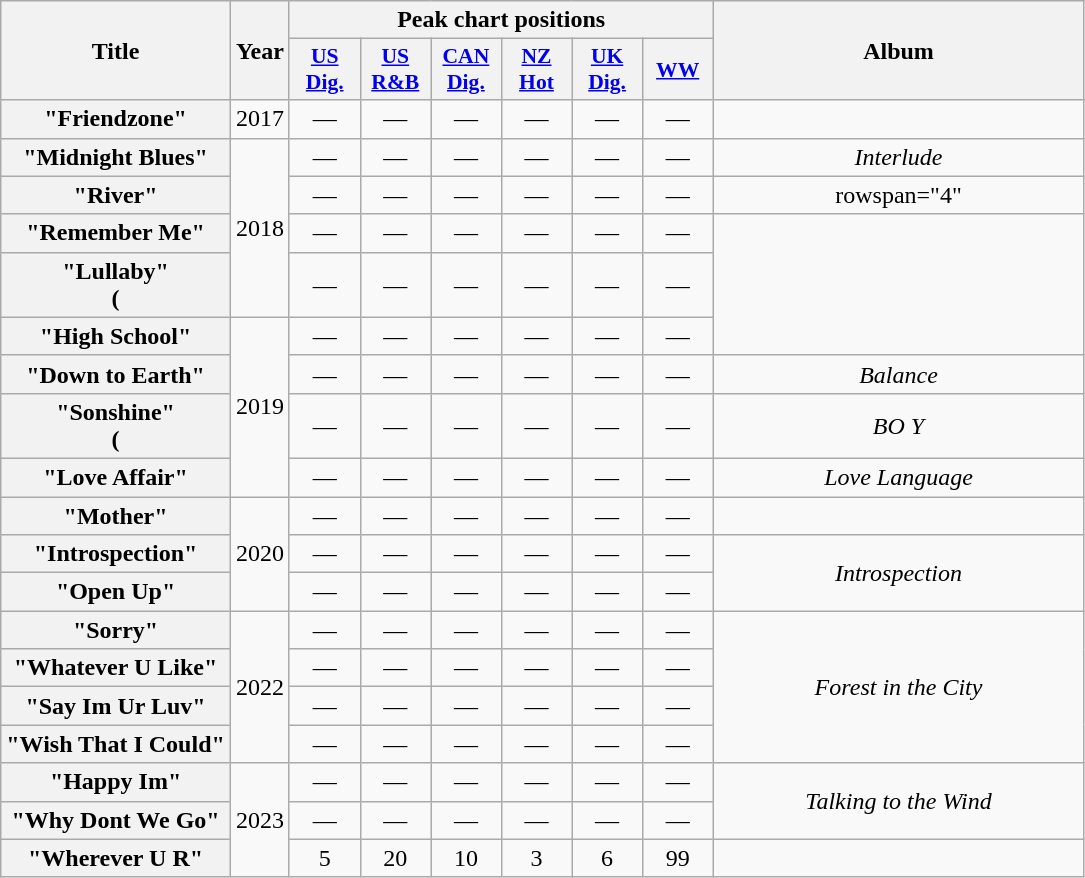<table class="wikitable plainrowheaders" style="text-align: center;">
<tr>
<th scope="col" rowspan="2">Title</th>
<th scope="col" rowspan="2">Year</th>
<th scope="col" colspan="6">Peak chart positions</th>
<th scope="col" rowspan="2" style="width:15em;">Album</th>
</tr>
<tr>
<th scope="col" style="width:2.8em;font-size:90%;"><a href='#'>US<br>Dig.</a><br></th>
<th scope="col" style="width:2.8em;font-size:90%;"><a href='#'>US<br>R&B</a><br></th>
<th scope="col" style="width:2.8em;font-size:90%;"><a href='#'>CAN<br>Dig.</a><br></th>
<th scope="col" style="width:2.8em;font-size:90%;"><a href='#'>NZ<br>Hot</a><br></th>
<th scope="col" style="width:2.8em;font-size:90%;"><a href='#'>UK<br>Dig.</a><br></th>
<th scope="col" style="width:2.8em;font-size:90%;"><a href='#'>WW</a><br></th>
</tr>
<tr>
<th scope="row">"Friendzone"</th>
<td>2017</td>
<td>—</td>
<td>—</td>
<td>—</td>
<td>—</td>
<td>—</td>
<td>—</td>
<td></td>
</tr>
<tr>
<th scope="row">"Midnight Blues"</th>
<td rowspan="4">2018</td>
<td>—</td>
<td>—</td>
<td>—</td>
<td>—</td>
<td>—</td>
<td>—</td>
<td><em>Interlude</em></td>
</tr>
<tr>
<th scope="row">"River"</th>
<td>—</td>
<td>—</td>
<td>—</td>
<td>—</td>
<td>—</td>
<td>—</td>
<td>rowspan="4" </td>
</tr>
<tr>
<th scope="row">"Remember Me"</th>
<td>—</td>
<td>—</td>
<td>—</td>
<td>—</td>
<td>—</td>
<td>—</td>
</tr>
<tr>
<th scope="row">"Lullaby"<br>(</th>
<td>—</td>
<td>—</td>
<td>—</td>
<td>—</td>
<td>—</td>
<td>—</td>
</tr>
<tr>
<th scope="row">"High School"</th>
<td rowspan="4">2019</td>
<td>—</td>
<td>—</td>
<td>—</td>
<td>—</td>
<td>—</td>
<td>—</td>
</tr>
<tr>
<th scope="row">"Down to Earth"</th>
<td>—</td>
<td>—</td>
<td>—</td>
<td>—</td>
<td>—</td>
<td>—</td>
<td><em>Balance</em></td>
</tr>
<tr>
<th scope="row">"Sonshine"<br>(</th>
<td>—</td>
<td>—</td>
<td>—</td>
<td>—</td>
<td>—</td>
<td>—</td>
<td><em>BO Y</em></td>
</tr>
<tr>
<th scope="row">"Love Affair"</th>
<td>—</td>
<td>—</td>
<td>—</td>
<td>—</td>
<td>—</td>
<td>—</td>
<td><em>Love Language</em></td>
</tr>
<tr>
<th scope="row">"Mother"</th>
<td rowspan="3">2020</td>
<td>—</td>
<td>—</td>
<td>—</td>
<td>—</td>
<td>—</td>
<td>—</td>
<td></td>
</tr>
<tr>
<th scope="row">"Introspection"</th>
<td>—</td>
<td>—</td>
<td>—</td>
<td>—</td>
<td>—</td>
<td>—</td>
<td rowspan="2"><em>Introspection</em></td>
</tr>
<tr>
<th scope="row">"Open Up"</th>
<td>—</td>
<td>—</td>
<td>—</td>
<td>—</td>
<td>—</td>
<td>—</td>
</tr>
<tr>
<th scope="row">"Sorry"</th>
<td rowspan="4">2022</td>
<td>—</td>
<td>—</td>
<td>—</td>
<td>—</td>
<td>—</td>
<td>—</td>
<td rowspan="4"><em>Forest in the City</em></td>
</tr>
<tr>
<th scope="row">"Whatever U Like"</th>
<td>—</td>
<td>—</td>
<td>—</td>
<td>—</td>
<td>—</td>
<td>—</td>
</tr>
<tr>
<th scope="row">"Say Im Ur Luv"</th>
<td>—</td>
<td>—</td>
<td>—</td>
<td>—</td>
<td>—</td>
<td>—</td>
</tr>
<tr>
<th scope="row">"Wish That I Could"</th>
<td>—</td>
<td>—</td>
<td>—</td>
<td>—</td>
<td>—</td>
<td>—</td>
</tr>
<tr>
<th scope="row">"Happy Im"</th>
<td rowspan="3">2023</td>
<td>—</td>
<td>—</td>
<td>—</td>
<td>—</td>
<td>—</td>
<td>—</td>
<td rowspan="2"><em>Talking to the Wind</em></td>
</tr>
<tr>
<th scope="row">"Why Dont We Go"</th>
<td>—</td>
<td>—</td>
<td>—</td>
<td>—</td>
<td>—</td>
<td>—</td>
</tr>
<tr>
<th scope="row">"Wherever U R"<br></th>
<td>5</td>
<td>20</td>
<td>10</td>
<td>3</td>
<td>6</td>
<td>99</td>
<td></td>
</tr>
</table>
